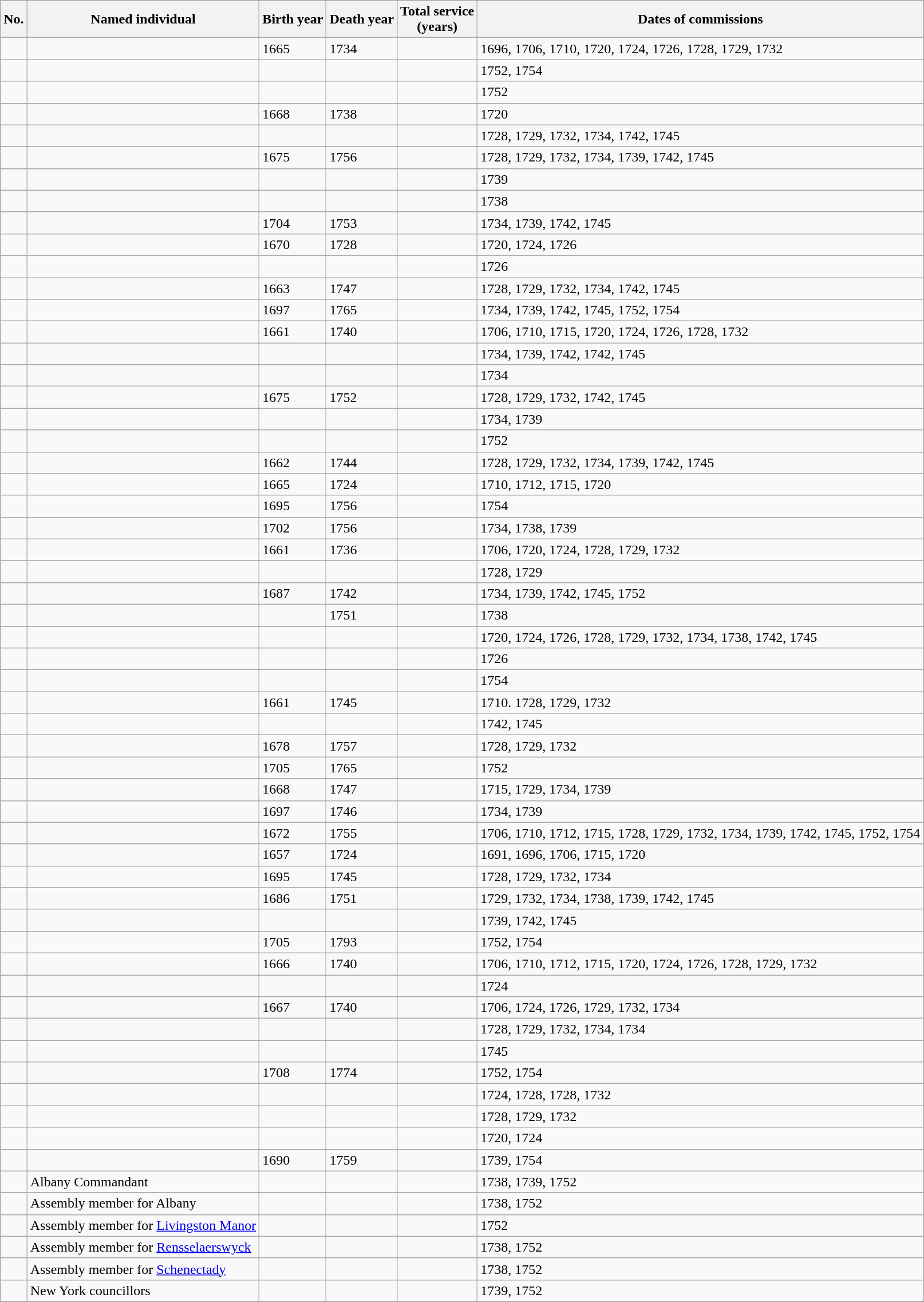<table class="wikitable sortable">
<tr>
<th>No.</th>
<th>Named individual</th>
<th>Birth year</th>
<th>Death year</th>
<th>Total service<br>(years)</th>
<th>Dates of commissions</th>
</tr>
<tr>
<td style="text-align:center;"></td>
<td></td>
<td>1665</td>
<td>1734</td>
<td></td>
<td>1696, 1706, 1710, 1720, 1724, 1726, 1728, 1729, 1732</td>
</tr>
<tr>
<td style="text-align:center;"></td>
<td></td>
<td></td>
<td></td>
<td></td>
<td>1752, 1754</td>
</tr>
<tr>
<td style="text-align:center;"></td>
<td></td>
<td></td>
<td></td>
<td></td>
<td>1752</td>
</tr>
<tr>
<td style="text-align:center;"></td>
<td></td>
<td>1668</td>
<td>1738</td>
<td></td>
<td>1720</td>
</tr>
<tr>
<td style="text-align:center;"></td>
<td></td>
<td></td>
<td></td>
<td></td>
<td>1728, 1729, 1732, 1734, 1742, 1745</td>
</tr>
<tr>
<td style="text-align:center;"></td>
<td></td>
<td>1675</td>
<td>1756</td>
<td></td>
<td>1728, 1729, 1732, 1734, 1739, 1742, 1745</td>
</tr>
<tr>
<td style="text-align:center;"></td>
<td></td>
<td></td>
<td></td>
<td></td>
<td>1739</td>
</tr>
<tr>
<td style="text-align:center;"></td>
<td></td>
<td></td>
<td></td>
<td></td>
<td>1738</td>
</tr>
<tr>
<td style="text-align:center;"></td>
<td></td>
<td>1704</td>
<td>1753</td>
<td></td>
<td>1734, 1739, 1742, 1745</td>
</tr>
<tr>
<td style="text-align:center;"></td>
<td></td>
<td>1670</td>
<td>1728</td>
<td></td>
<td>1720, 1724, 1726</td>
</tr>
<tr>
<td style="text-align:center;"></td>
<td></td>
<td></td>
<td></td>
<td></td>
<td>1726</td>
</tr>
<tr>
<td style="text-align:center;"></td>
<td></td>
<td>1663</td>
<td>1747</td>
<td></td>
<td>1728, 1729, 1732, 1734, 1742, 1745</td>
</tr>
<tr>
<td style="text-align:center;"></td>
<td></td>
<td>1697</td>
<td>1765</td>
<td></td>
<td>1734, 1739, 1742, 1745, 1752, 1754</td>
</tr>
<tr>
<td style="text-align:center;"></td>
<td></td>
<td>1661</td>
<td>1740</td>
<td></td>
<td>1706, 1710, 1715, 1720, 1724, 1726, 1728, 1732</td>
</tr>
<tr>
<td style="text-align:center;"></td>
<td></td>
<td></td>
<td></td>
<td></td>
<td>1734, 1739, 1742, 1742, 1745</td>
</tr>
<tr>
<td style="text-align:center;"></td>
<td></td>
<td></td>
<td></td>
<td></td>
<td>1734</td>
</tr>
<tr>
<td style="text-align:center;"></td>
<td></td>
<td>1675</td>
<td>1752</td>
<td></td>
<td>1728, 1729, 1732, 1742, 1745</td>
</tr>
<tr>
<td style="text-align:center;"></td>
<td></td>
<td></td>
<td></td>
<td></td>
<td>1734, 1739</td>
</tr>
<tr>
<td style="text-align:center;"></td>
<td></td>
<td></td>
<td></td>
<td></td>
<td>1752</td>
</tr>
<tr>
<td style="text-align:center;"></td>
<td></td>
<td>1662</td>
<td>1744</td>
<td></td>
<td>1728, 1729, 1732, 1734, 1739, 1742, 1745</td>
</tr>
<tr>
<td style="text-align:center;"></td>
<td></td>
<td>1665</td>
<td>1724</td>
<td></td>
<td>1710, 1712, 1715, 1720</td>
</tr>
<tr>
<td style="text-align:center;"></td>
<td></td>
<td>1695</td>
<td>1756</td>
<td></td>
<td>1754</td>
</tr>
<tr>
<td style="text-align:center;"></td>
<td></td>
<td>1702</td>
<td>1756</td>
<td></td>
<td>1734, 1738, 1739</td>
</tr>
<tr>
<td style="text-align:center;"></td>
<td></td>
<td>1661</td>
<td>1736</td>
<td></td>
<td>1706, 1720, 1724, 1728, 1729, 1732</td>
</tr>
<tr>
<td style="text-align:center;"></td>
<td></td>
<td></td>
<td></td>
<td></td>
<td>1728, 1729</td>
</tr>
<tr>
<td style="text-align:center;"></td>
<td></td>
<td>1687</td>
<td>1742</td>
<td></td>
<td>1734, 1739, 1742, 1745, 1752</td>
</tr>
<tr>
<td style="text-align:center;"></td>
<td></td>
<td></td>
<td>1751</td>
<td></td>
<td>1738</td>
</tr>
<tr>
<td style="text-align:center;"></td>
<td></td>
<td></td>
<td></td>
<td></td>
<td>1720, 1724, 1726, 1728, 1729, 1732, 1734, 1738, 1742, 1745</td>
</tr>
<tr>
<td style="text-align:center;"></td>
<td></td>
<td></td>
<td></td>
<td></td>
<td>1726</td>
</tr>
<tr>
<td style="text-align:center;"></td>
<td></td>
<td></td>
<td></td>
<td></td>
<td>1754</td>
</tr>
<tr>
<td style="text-align:center;"></td>
<td></td>
<td>1661</td>
<td>1745</td>
<td></td>
<td>1710. 1728, 1729, 1732</td>
</tr>
<tr>
<td style="text-align:center;"></td>
<td></td>
<td></td>
<td></td>
<td></td>
<td>1742, 1745</td>
</tr>
<tr>
<td style="text-align:center;"></td>
<td></td>
<td>1678</td>
<td>1757</td>
<td></td>
<td>1728, 1729, 1732</td>
</tr>
<tr>
<td style="text-align:center;"></td>
<td></td>
<td>1705</td>
<td>1765</td>
<td></td>
<td>1752</td>
</tr>
<tr>
<td style="text-align:center;"></td>
<td></td>
<td>1668</td>
<td>1747</td>
<td></td>
<td>1715, 1729, 1734, 1739</td>
</tr>
<tr>
<td style="text-align:center;"></td>
<td></td>
<td>1697</td>
<td>1746</td>
<td></td>
<td>1734, 1739</td>
</tr>
<tr>
<td style="text-align:center;"></td>
<td></td>
<td>1672</td>
<td>1755</td>
<td></td>
<td>1706, 1710, 1712, 1715, 1728, 1729, 1732, 1734, 1739, 1742, 1745, 1752, 1754</td>
</tr>
<tr>
<td style="text-align:center;"></td>
<td></td>
<td>1657</td>
<td>1724</td>
<td></td>
<td>1691, 1696, 1706, 1715, 1720</td>
</tr>
<tr>
<td style="text-align:center;"></td>
<td></td>
<td>1695</td>
<td>1745</td>
<td></td>
<td>1728, 1729, 1732, 1734</td>
</tr>
<tr>
<td style="text-align:center;"></td>
<td></td>
<td>1686</td>
<td>1751</td>
<td></td>
<td>1729, 1732, 1734, 1738, 1739, 1742, 1745</td>
</tr>
<tr>
<td style="text-align:center;"></td>
<td></td>
<td></td>
<td></td>
<td></td>
<td>1739, 1742, 1745</td>
</tr>
<tr>
<td style="text-align:center;"></td>
<td></td>
<td>1705</td>
<td>1793</td>
<td></td>
<td>1752, 1754</td>
</tr>
<tr>
<td style="text-align:center;"></td>
<td></td>
<td>1666</td>
<td>1740</td>
<td></td>
<td>1706, 1710, 1712, 1715, 1720, 1724, 1726, 1728, 1729, 1732</td>
</tr>
<tr>
<td style="text-align:center;"></td>
<td></td>
<td></td>
<td></td>
<td></td>
<td>1724</td>
</tr>
<tr>
<td style="text-align:center;"></td>
<td></td>
<td>1667</td>
<td>1740</td>
<td></td>
<td>1706, 1724, 1726, 1729, 1732, 1734</td>
</tr>
<tr>
<td style="text-align:center;"></td>
<td></td>
<td></td>
<td></td>
<td></td>
<td>1728, 1729, 1732, 1734, 1734</td>
</tr>
<tr>
<td style="text-align:center;"></td>
<td></td>
<td></td>
<td></td>
<td></td>
<td>1745</td>
</tr>
<tr>
<td style="text-align:center;"></td>
<td></td>
<td>1708</td>
<td>1774</td>
<td></td>
<td>1752, 1754</td>
</tr>
<tr>
<td style="text-align:center;"></td>
<td></td>
<td></td>
<td></td>
<td></td>
<td>1724, 1728, 1728, 1732</td>
</tr>
<tr>
<td style="text-align:center;"></td>
<td></td>
<td></td>
<td></td>
<td></td>
<td>1728, 1729, 1732</td>
</tr>
<tr>
<td style="text-align:center;"></td>
<td></td>
<td></td>
<td></td>
<td></td>
<td>1720, 1724</td>
</tr>
<tr>
<td style="text-align:center;"></td>
<td></td>
<td>1690</td>
<td>1759</td>
<td></td>
<td>1739, 1754</td>
</tr>
<tr>
<td style="text-align:center;"></td>
<td>Albany Commandant</td>
<td></td>
<td></td>
<td></td>
<td>1738, 1739, 1752</td>
</tr>
<tr>
<td style="text-align:center;"></td>
<td>Assembly member for Albany</td>
<td></td>
<td></td>
<td></td>
<td>1738, 1752</td>
</tr>
<tr>
<td style="text-align:center;"></td>
<td>Assembly member for <a href='#'>Livingston Manor</a></td>
<td></td>
<td></td>
<td></td>
<td>1752</td>
</tr>
<tr>
<td style="text-align:center;"></td>
<td>Assembly member for <a href='#'>Rensselaerswyck</a></td>
<td></td>
<td></td>
<td></td>
<td>1738, 1752</td>
</tr>
<tr>
<td style="text-align:center;"></td>
<td>Assembly member for <a href='#'>Schenectady</a></td>
<td></td>
<td></td>
<td></td>
<td>1738, 1752</td>
</tr>
<tr>
<td style="text-align:center;"></td>
<td>New York councillors</td>
<td></td>
<td></td>
<td></td>
<td>1739, 1752</td>
</tr>
<tr>
</tr>
</table>
